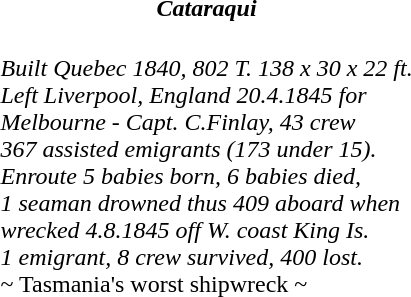<table class="center">
<tr>
<th><em>Cataraqui</em></th>
</tr>
<tr>
<td><br><em>Built Quebec 1840, 802 T. 138 x 30 x 22 ft.</em><br>
<em>Left Liverpool, England 20.4.1845 for</em><br>
<em>Melbourne - Capt. C.Finlay, 43 crew</em><br>
<em>367 assisted emigrants (173 under 15).</em><br>
<em>Enroute 5 babies born, 6 babies died,</em><br>
<em>1 seaman drowned thus 409 aboard when</em><br>
<em>wrecked 4.8.1845 off W. coast King Is.</em><br>
<em>1 emigrant, 8 crew survived, 400 lost.</em><br>~ Tasmania's worst shipwreck ~</td>
</tr>
</table>
